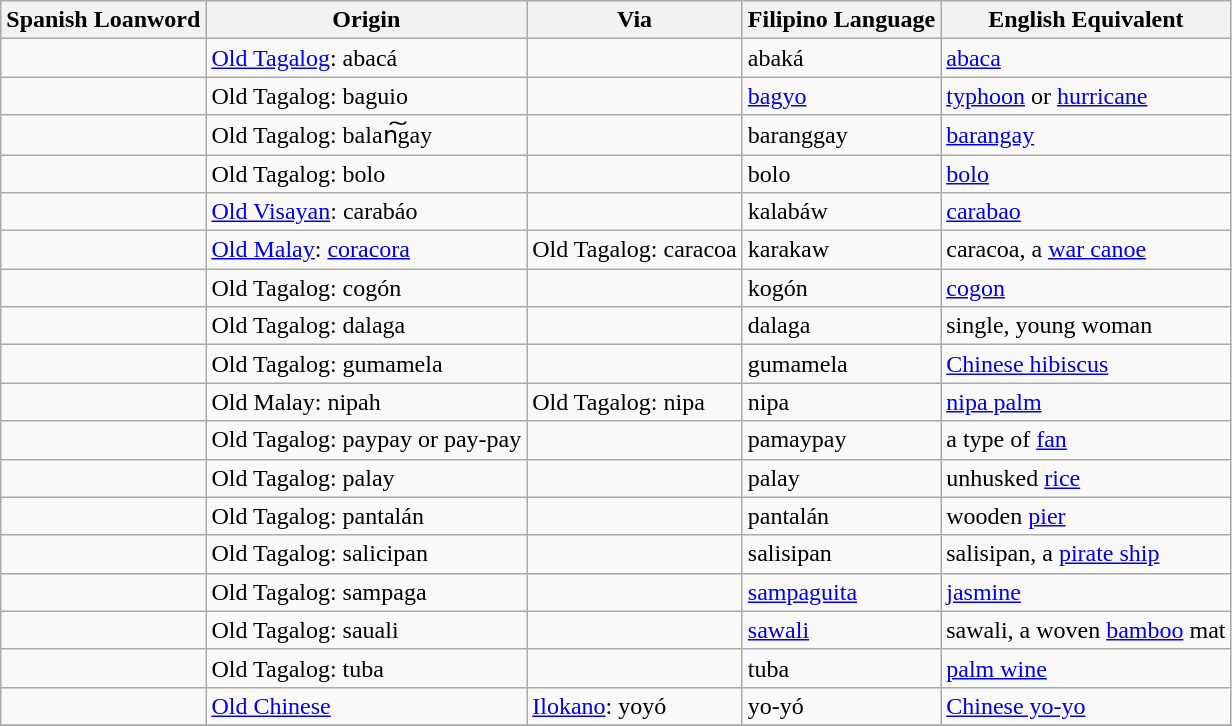<table class="wikitable sortable">
<tr>
<th>Spanish Loanword</th>
<th>Origin</th>
<th>Via</th>
<th>Filipino Language</th>
<th>English Equivalent</th>
</tr>
<tr>
<td></td>
<td><a href='#'>Old Tagalog</a>: abacá</td>
<td></td>
<td>abaká</td>
<td><a href='#'>abaca</a></td>
</tr>
<tr>
<td></td>
<td>Old Tagalog: baguio</td>
<td></td>
<td><a href='#'>bagyo</a></td>
<td><a href='#'>typhoon</a> or <a href='#'>hurricane</a></td>
</tr>
<tr>
<td></td>
<td>Old Tagalog: balan͠gay</td>
<td></td>
<td>baranggay</td>
<td><a href='#'>barangay</a></td>
</tr>
<tr>
<td></td>
<td>Old Tagalog: bolo</td>
<td></td>
<td>bolo</td>
<td><a href='#'>bolo</a></td>
</tr>
<tr>
<td></td>
<td><a href='#'>Old Visayan</a>: carabáo</td>
<td></td>
<td>kalabáw</td>
<td><a href='#'>carabao</a></td>
</tr>
<tr>
<td></td>
<td><a href='#'>Old Malay</a>: <a href='#'>coracora</a></td>
<td>Old Tagalog: caracoa</td>
<td>karakaw</td>
<td>caracoa, a <a href='#'>war canoe</a></td>
</tr>
<tr>
<td></td>
<td>Old Tagalog: cogón</td>
<td></td>
<td>kogón</td>
<td><a href='#'>cogon</a></td>
</tr>
<tr>
<td></td>
<td>Old Tagalog: dalaga</td>
<td></td>
<td>dalaga</td>
<td>single, young woman</td>
</tr>
<tr>
<td></td>
<td>Old Tagalog: gumamela</td>
<td></td>
<td>gumamela</td>
<td><a href='#'>Chinese hibiscus</a></td>
</tr>
<tr>
<td></td>
<td>Old Malay: nipah</td>
<td>Old Tagalog: nipa</td>
<td>nipa</td>
<td><a href='#'>nipa palm</a></td>
</tr>
<tr>
<td></td>
<td>Old Tagalog: paypay or pay-pay</td>
<td></td>
<td>pamaypay</td>
<td>a type of <a href='#'>fan</a></td>
</tr>
<tr>
<td></td>
<td>Old Tagalog: palay</td>
<td></td>
<td>palay</td>
<td>unhusked <a href='#'>rice</a></td>
</tr>
<tr>
<td></td>
<td>Old Tagalog: pantalán</td>
<td></td>
<td>pantalán</td>
<td>wooden <a href='#'>pier</a></td>
</tr>
<tr>
<td></td>
<td>Old Tagalog: salicipan</td>
<td></td>
<td>salisipan</td>
<td>salisipan, a <a href='#'>pirate ship</a></td>
</tr>
<tr>
<td></td>
<td>Old Tagalog: sampaga</td>
<td></td>
<td><a href='#'>sampaguita</a></td>
<td><a href='#'>jasmine</a></td>
</tr>
<tr>
<td></td>
<td>Old Tagalog: sauali</td>
<td></td>
<td><a href='#'>sawali</a></td>
<td>sawali, a woven <a href='#'>bamboo</a> mat</td>
</tr>
<tr>
<td></td>
<td>Old Tagalog: tuba</td>
<td></td>
<td>tuba</td>
<td><a href='#'>palm wine</a></td>
</tr>
<tr>
<td></td>
<td><a href='#'>Old Chinese</a></td>
<td><a href='#'>Ilokano</a>: yoyó</td>
<td>yo-yó</td>
<td><a href='#'>Chinese yo-yo</a></td>
</tr>
<tr>
</tr>
</table>
